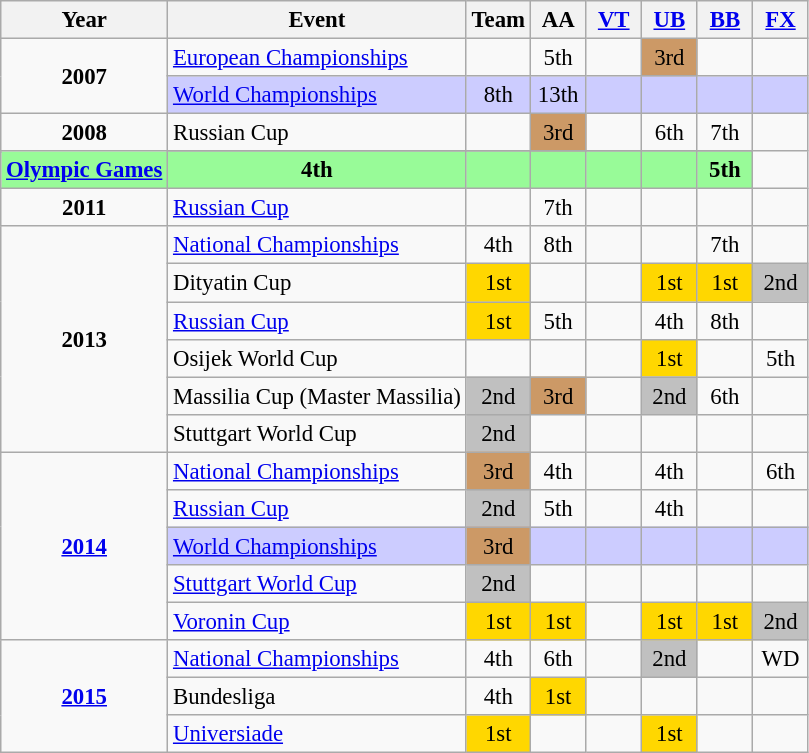<table class="wikitable" style="text-align:center; font-size: 95%;">
<tr>
<th>Year</th>
<th>Event</th>
<th style="width:30px;">Team</th>
<th style="width:30px;">AA</th>
<th style="width:30px;"><a href='#'>VT</a></th>
<th style="width:30px;"><a href='#'>UB</a></th>
<th style="width:30px;"><a href='#'>BB</a></th>
<th style="width:30px;"><a href='#'>FX</a></th>
</tr>
<tr>
<td rowspan="2"><strong>2007</strong></td>
<td align=left><a href='#'>European Championships</a></td>
<td></td>
<td>5th</td>
<td></td>
<td style="background:#c96;">3rd</td>
<td></td>
<td></td>
</tr>
<tr bgcolor=#CCCCFF>
<td align=left><a href='#'>World Championships</a></td>
<td>8th</td>
<td>13th</td>
<td></td>
<td></td>
<td></td>
<td></td>
</tr>
<tr>
<td rowspan="2"><strong>2008</strong></td>
<td align=left>Russian Cup</td>
<td></td>
<td style="background:#c96;">3rd</td>
<td></td>
<td>6th</td>
<td>7th</td>
<td></td>
</tr>
<tr>
</tr>
<tr bgcolor=98FB98>
<td align=left><strong><a href='#'>Olympic Games</a></strong></td>
<td><strong>4th</strong></td>
<td></td>
<td></td>
<td></td>
<td></td>
<td><strong>5th</strong></td>
</tr>
<tr>
<td rowspan="1"><strong>2011</strong></td>
<td align=left><a href='#'>Russian Cup</a></td>
<td></td>
<td>7th</td>
<td></td>
<td></td>
<td></td>
<td></td>
</tr>
<tr>
<td rowspan="6"><strong>2013</strong></td>
<td align=left><a href='#'>National Championships</a></td>
<td>4th</td>
<td>8th</td>
<td></td>
<td></td>
<td>7th</td>
<td></td>
</tr>
<tr>
<td align=left>Dityatin Cup</td>
<td style="background: gold">1st</td>
<td></td>
<td></td>
<td style="background: gold">1st</td>
<td style="background: gold">1st</td>
<td style="background:silver;">2nd</td>
</tr>
<tr>
<td align=left><a href='#'>Russian Cup</a></td>
<td style="background: gold">1st</td>
<td>5th</td>
<td></td>
<td>4th</td>
<td>8th</td>
<td></td>
</tr>
<tr>
<td align=left>Osijek World Cup</td>
<td></td>
<td></td>
<td></td>
<td style="background: gold">1st</td>
<td></td>
<td>5th</td>
</tr>
<tr>
<td align=left>Massilia Cup (Master Massilia)</td>
<td style="background:silver;">2nd</td>
<td style="background:#c96;">3rd</td>
<td></td>
<td style="background:silver;">2nd</td>
<td>6th</td>
<td></td>
</tr>
<tr>
<td align=left>Stuttgart World Cup</td>
<td style="background:silver;">2nd</td>
<td></td>
<td></td>
<td></td>
<td></td>
<td></td>
</tr>
<tr>
<td rowspan="5"><strong><a href='#'>2014</a></strong></td>
<td align=left><a href='#'>National Championships</a></td>
<td style="background:#c96;">3rd</td>
<td>4th</td>
<td></td>
<td>4th</td>
<td></td>
<td>6th</td>
</tr>
<tr>
<td align=left><a href='#'>Russian Cup</a></td>
<td style="background:silver;">2nd</td>
<td>5th</td>
<td></td>
<td>4th</td>
<td></td>
<td></td>
</tr>
<tr bgcolor=#CCCCFF>
<td align=left><a href='#'>World Championships</a></td>
<td style="background:#c96;">3rd</td>
<td></td>
<td></td>
<td></td>
<td></td>
<td></td>
</tr>
<tr>
<td align=left><a href='#'>Stuttgart World Cup</a></td>
<td style="background:silver;">2nd</td>
<td></td>
<td></td>
<td></td>
<td></td>
<td></td>
</tr>
<tr>
<td align=left><a href='#'>Voronin Cup</a></td>
<td style="background: gold">1st</td>
<td style="background: gold">1st</td>
<td></td>
<td style="background: gold">1st</td>
<td style="background: gold">1st</td>
<td style="background:silver;">2nd</td>
</tr>
<tr>
<td rowspan="3"><strong><a href='#'>2015</a></strong></td>
<td align=left><a href='#'>National Championships</a></td>
<td>4th</td>
<td>6th</td>
<td></td>
<td style="background:silver;">2nd</td>
<td></td>
<td>WD</td>
</tr>
<tr>
<td align=left>Bundesliga</td>
<td>4th</td>
<td style="background: gold">1st</td>
<td></td>
<td></td>
<td></td>
<td></td>
</tr>
<tr>
<td align=left><a href='#'>Universiade</a></td>
<td style="background: gold">1st</td>
<td></td>
<td></td>
<td style="background: gold">1st</td>
<td></td>
<td></td>
</tr>
</table>
